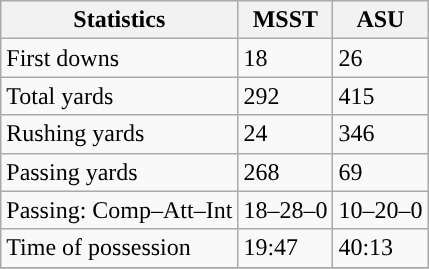<table class="wikitable" style="float: left;">
<tr>
<th>Statistics</th>
<th>MSST</th>
<th>ASU</th>
</tr>
<tr>
<td>First downs</td>
<td>18</td>
<td>26</td>
</tr>
<tr>
<td>Total yards</td>
<td>292</td>
<td>415</td>
</tr>
<tr>
<td>Rushing yards</td>
<td>24</td>
<td>346</td>
</tr>
<tr>
<td>Passing yards</td>
<td>268</td>
<td>69</td>
</tr>
<tr>
<td>Passing: Comp–Att–Int</td>
<td>18–28–0</td>
<td>10–20–0</td>
</tr>
<tr>
<td>Time of possession</td>
<td>19:47</td>
<td>40:13</td>
</tr>
<tr>
</tr>
</table>
